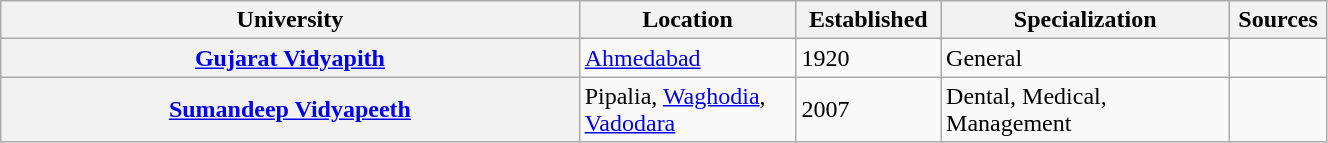<table class="wikitable sortable collapsible plainrowheaders" border="1" style="text-align:left; width:70%">
<tr>
<th scope="col" style="width: 40%;">University</th>
<th scope="col" style="width: 15%;">Location</th>
<th scope="col" style="width: 10%;">Established</th>
<th scope="col" style="width: 20%;">Specialization</th>
<th scope="col" style="width: 05%;" class="unsortable">Sources</th>
</tr>
<tr>
<th scope="row"><a href='#'>Gujarat Vidyapith</a></th>
<td><a href='#'>Ahmedabad</a></td>
<td>1920</td>
<td>General</td>
<td></td>
</tr>
<tr>
<th scope="row"><a href='#'>Sumandeep Vidyapeeth</a></th>
<td>Pipalia, <a href='#'>Waghodia</a>, <a href='#'>Vadodara</a></td>
<td>2007</td>
<td>Dental, Medical, Management</td>
<td></td>
</tr>
</table>
